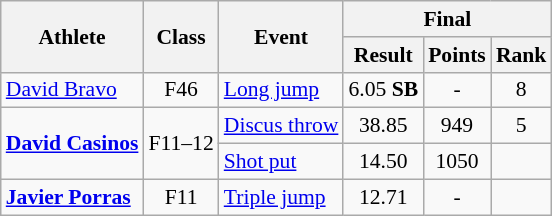<table class=wikitable style="font-size:90%">
<tr>
<th rowspan="2">Athlete</th>
<th rowspan="2">Class</th>
<th rowspan="2">Event</th>
<th colspan="3">Final</th>
</tr>
<tr>
<th>Result</th>
<th>Points</th>
<th>Rank</th>
</tr>
<tr>
<td><a href='#'>David Bravo</a></td>
<td style="text-align:center;">F46</td>
<td><a href='#'>Long jump</a></td>
<td style="text-align:center;">6.05 <strong>SB</strong></td>
<td style="text-align:center;">-</td>
<td style="text-align:center;">8</td>
</tr>
<tr>
<td rowspan="2"><strong><a href='#'>David Casinos</a></strong></td>
<td rowspan="2" style="text-align:center;">F11–12</td>
<td><a href='#'>Discus throw</a></td>
<td style="text-align:center;">38.85</td>
<td style="text-align:center;">949</td>
<td style="text-align:center;">5</td>
</tr>
<tr>
<td><a href='#'>Shot put</a></td>
<td style="text-align:center;">14.50</td>
<td style="text-align:center;">1050</td>
<td style="text-align:center;"></td>
</tr>
<tr>
<td><strong><a href='#'>Javier Porras</a></strong></td>
<td style="text-align:center;">F11</td>
<td><a href='#'>Triple jump</a></td>
<td style="text-align:center;">12.71</td>
<td style="text-align:center;">-</td>
<td style="text-align:center;"></td>
</tr>
</table>
